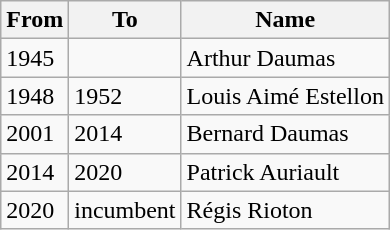<table class="wikitable">
<tr>
<th>From</th>
<th>To</th>
<th>Name</th>
</tr>
<tr>
<td>1945</td>
<td></td>
<td>Arthur Daumas</td>
</tr>
<tr>
<td>1948</td>
<td>1952</td>
<td>Louis Aimé Estellon</td>
</tr>
<tr>
<td>2001</td>
<td>2014</td>
<td>Bernard Daumas</td>
</tr>
<tr>
<td>2014</td>
<td>2020</td>
<td>Patrick Auriault</td>
</tr>
<tr>
<td>2020</td>
<td>incumbent</td>
<td>Régis Rioton</td>
</tr>
</table>
